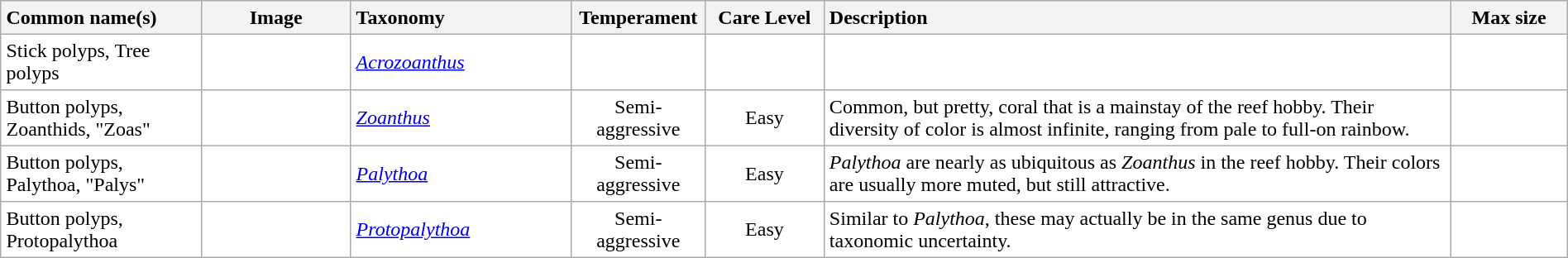<table class="sortable collapsible" cellpadding="4" width="100%" border="1" style="border:1px solid #aaa; border-collapse:collapse">
<tr>
<th align="left" style="background:#F2F3F4" width="170px">Common name(s)</th>
<th style="background:#F2F3F4" width="130px" class="unsortable">Image</th>
<th align="left" style="background:#F2F3F4" width="190px">Taxonomy</th>
<th style="background:#F2F3F4" width="100px">Temperament</th>
<th style="background:#F2F3F4" width="100px">Care Level</th>
<th align="left" style="background:#F2F3F4" width="610px" class="unsortable">Description</th>
<th style="background:#F2F3F4" width="100px">Max size</th>
</tr>
<tr>
<td>Stick polyps, Tree polyps</td>
<td></td>
<td><em><a href='#'>Acrozoanthus</a></em></td>
<td align="center"></td>
<td align="center"></td>
<td></td>
<td align="center"></td>
</tr>
<tr>
<td>Button polyps, Zoanthids, "Zoas"</td>
<td></td>
<td><em><a href='#'>Zoanthus</a></em></td>
<td align="center">Semi-aggressive</td>
<td align="center">Easy</td>
<td>Common, but pretty, coral that is a mainstay of the reef hobby. Their diversity of color is almost infinite, ranging from pale to full-on rainbow.</td>
<td align="center"></td>
</tr>
<tr>
<td>Button polyps, Palythoa, "Palys"</td>
<td></td>
<td><em><a href='#'>Palythoa</a></em></td>
<td align="center">Semi-aggressive</td>
<td align="center">Easy</td>
<td><em>Palythoa</em> are nearly as ubiquitous as <em>Zoanthus</em> in the reef hobby. Their colors are usually more muted, but still attractive.</td>
<td align="center"></td>
</tr>
<tr>
<td>Button polyps, Protopalythoa</td>
<td></td>
<td><em><a href='#'>Protopalythoa</a></em></td>
<td align="center">Semi-aggressive</td>
<td align="center">Easy</td>
<td>Similar to <em>Palythoa</em>, these may actually be in the same genus due to taxonomic uncertainty.</td>
<td align="center"></td>
</tr>
</table>
